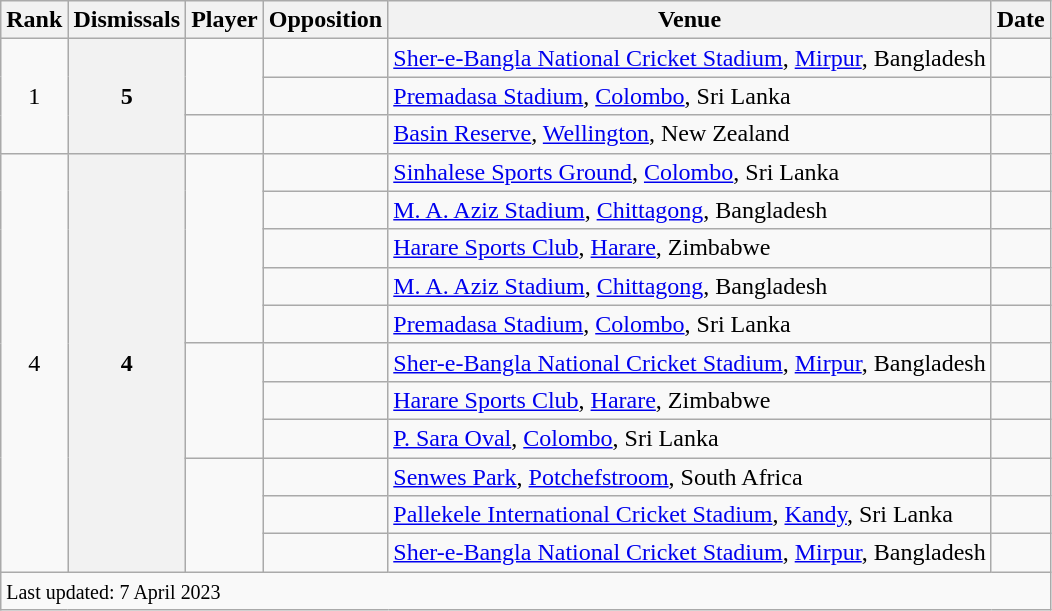<table class="wikitable plainrowheaders sortable">
<tr>
<th scope=col>Rank</th>
<th scope=col>Dismissals</th>
<th scope=col>Player</th>
<th scope=col>Opposition</th>
<th scope=col>Venue</th>
<th scope=col>Date</th>
</tr>
<tr>
<td align=center rowspan=3>1</td>
<th scope=row style=text-align:center; rowspan=3>5</th>
<td rowspan=2></td>
<td></td>
<td><a href='#'>Sher-e-Bangla National Cricket Stadium</a>, <a href='#'>Mirpur</a>, Bangladesh</td>
<td></td>
</tr>
<tr>
<td></td>
<td><a href='#'>Premadasa Stadium</a>, <a href='#'>Colombo</a>, Sri Lanka</td>
<td></td>
</tr>
<tr>
<td></td>
<td></td>
<td><a href='#'>Basin Reserve</a>, <a href='#'>Wellington</a>, New Zealand</td>
<td></td>
</tr>
<tr>
<td rowspan="11" align="center">4</td>
<th rowspan="11" scope="row" style="text-align:center;">4</th>
<td rowspan=5></td>
<td></td>
<td><a href='#'>Sinhalese Sports Ground</a>, <a href='#'>Colombo</a>, Sri Lanka</td>
<td></td>
</tr>
<tr>
<td></td>
<td><a href='#'>M. A. Aziz Stadium</a>, <a href='#'>Chittagong</a>, Bangladesh</td>
<td></td>
</tr>
<tr>
<td></td>
<td><a href='#'>Harare Sports Club</a>, <a href='#'>Harare</a>, Zimbabwe</td>
<td></td>
</tr>
<tr>
<td></td>
<td><a href='#'>M. A. Aziz Stadium</a>, <a href='#'>Chittagong</a>, Bangladesh</td>
<td></td>
</tr>
<tr>
<td></td>
<td><a href='#'>Premadasa Stadium</a>, <a href='#'>Colombo</a>, Sri Lanka</td>
<td></td>
</tr>
<tr>
<td rowspan=3></td>
<td></td>
<td><a href='#'>Sher-e-Bangla National Cricket Stadium</a>, <a href='#'>Mirpur</a>, Bangladesh</td>
<td></td>
</tr>
<tr>
<td></td>
<td><a href='#'>Harare Sports Club</a>, <a href='#'>Harare</a>, Zimbabwe</td>
<td></td>
</tr>
<tr>
<td></td>
<td><a href='#'>P. Sara Oval</a>, <a href='#'>Colombo</a>, Sri Lanka</td>
<td></td>
</tr>
<tr>
<td rowspan="3"></td>
<td></td>
<td><a href='#'>Senwes Park</a>, <a href='#'>Potchefstroom</a>, South Africa</td>
<td></td>
</tr>
<tr>
<td></td>
<td><a href='#'>Pallekele International Cricket Stadium</a>, <a href='#'>Kandy</a>, Sri Lanka</td>
<td></td>
</tr>
<tr>
<td></td>
<td><a href='#'>Sher-e-Bangla National Cricket Stadium</a>, <a href='#'>Mirpur</a>, Bangladesh</td>
<td></td>
</tr>
<tr class="sortbottom">
<td colspan="6"><small>Last updated: 7 April 2023</small></td>
</tr>
</table>
